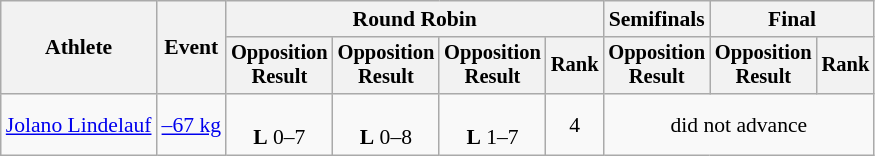<table class="wikitable" border="1" style="font-size:90%">
<tr>
<th rowspan=2>Athlete</th>
<th rowspan=2>Event</th>
<th colspan=4>Round Robin</th>
<th>Semifinals</th>
<th colspan=2>Final</th>
</tr>
<tr style="font-size:95%">
<th>Opposition<br>Result</th>
<th>Opposition<br>Result</th>
<th>Opposition<br>Result</th>
<th>Rank</th>
<th>Opposition<br>Result</th>
<th>Opposition<br>Result</th>
<th>Rank</th>
</tr>
<tr align=center>
<td align=left><a href='#'>Jolano Lindelauf</a></td>
<td align=left><a href='#'>–67 kg</a></td>
<td><br><strong>L</strong> 0–7</td>
<td><br><strong>L</strong> 0–8</td>
<td><br><strong>L</strong> 1–7</td>
<td>4</td>
<td colspan=3>did not advance</td>
</tr>
</table>
